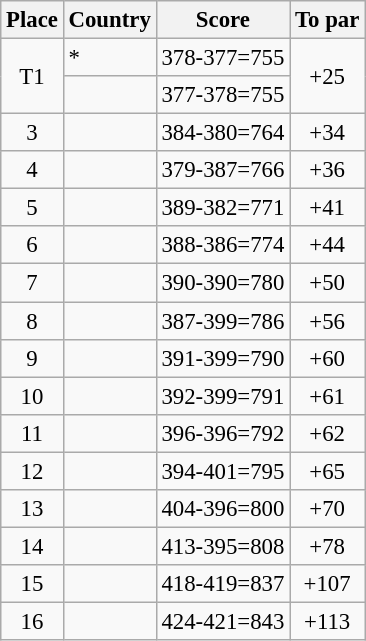<table class="wikitable" style="font-size:95%;">
<tr>
<th>Place</th>
<th>Country</th>
<th>Score</th>
<th>To par</th>
</tr>
<tr>
<td rowspan="2" align=center>T1</td>
<td> *</td>
<td align=center>378-377=755</td>
<td rowspan="2" align="center">+25</td>
</tr>
<tr>
<td></td>
<td align=center>377-378=755</td>
</tr>
<tr>
<td align=center>3</td>
<td></td>
<td align=center>384-380=764</td>
<td align=center>+34</td>
</tr>
<tr>
<td align="center">4</td>
<td></td>
<td align=center>379-387=766</td>
<td align="center">+36</td>
</tr>
<tr>
<td align="center">5</td>
<td></td>
<td align="center">389-382=771</td>
<td align="center">+41</td>
</tr>
<tr>
<td align="center">6</td>
<td></td>
<td align="center">388-386=774</td>
<td align="center">+44</td>
</tr>
<tr>
<td align="center">7</td>
<td></td>
<td align="center">390-390=780</td>
<td align="center">+50</td>
</tr>
<tr>
<td align="center">8</td>
<td></td>
<td align="center">387-399=786</td>
<td align="center">+56</td>
</tr>
<tr>
<td align="center">9</td>
<td></td>
<td align="center">391-399=790</td>
<td align="center">+60</td>
</tr>
<tr>
<td align="center">10</td>
<td></td>
<td align="center">392-399=791</td>
<td align="center">+61</td>
</tr>
<tr>
<td align="center">11</td>
<td></td>
<td align="center">396-396=792</td>
<td align="center">+62</td>
</tr>
<tr>
<td align="center">12</td>
<td></td>
<td align="center">394-401=795</td>
<td align="center">+65</td>
</tr>
<tr>
<td align="center">13</td>
<td></td>
<td align="center">404-396=800</td>
<td align="center">+70</td>
</tr>
<tr>
<td align="center">14</td>
<td></td>
<td align="center">413-395=808</td>
<td align="center">+78</td>
</tr>
<tr>
<td align=center>15</td>
<td></td>
<td align=center>418-419=837</td>
<td align=center>+107</td>
</tr>
<tr>
<td align=center>16</td>
<td></td>
<td align=center>424-421=843</td>
<td align=center>+113</td>
</tr>
</table>
